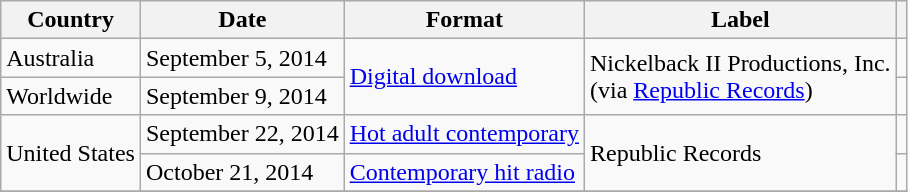<table class="wikitable">
<tr>
<th>Country</th>
<th>Date</th>
<th>Format</th>
<th>Label</th>
<th></th>
</tr>
<tr>
<td>Australia</td>
<td>September 5, 2014</td>
<td rowspan="2"><a href='#'>Digital download</a></td>
<td rowspan="2">Nickelback II Productions, Inc. <br>(via <a href='#'>Republic Records</a>)</td>
<td></td>
</tr>
<tr>
<td>Worldwide</td>
<td>September 9, 2014</td>
<td></td>
</tr>
<tr>
<td rowspan="2">United States</td>
<td>September 22, 2014</td>
<td><a href='#'>Hot adult contemporary</a></td>
<td rowspan="2">Republic Records</td>
<td></td>
</tr>
<tr>
<td>October 21, 2014</td>
<td><a href='#'>Contemporary hit radio</a></td>
<td></td>
</tr>
<tr>
</tr>
</table>
